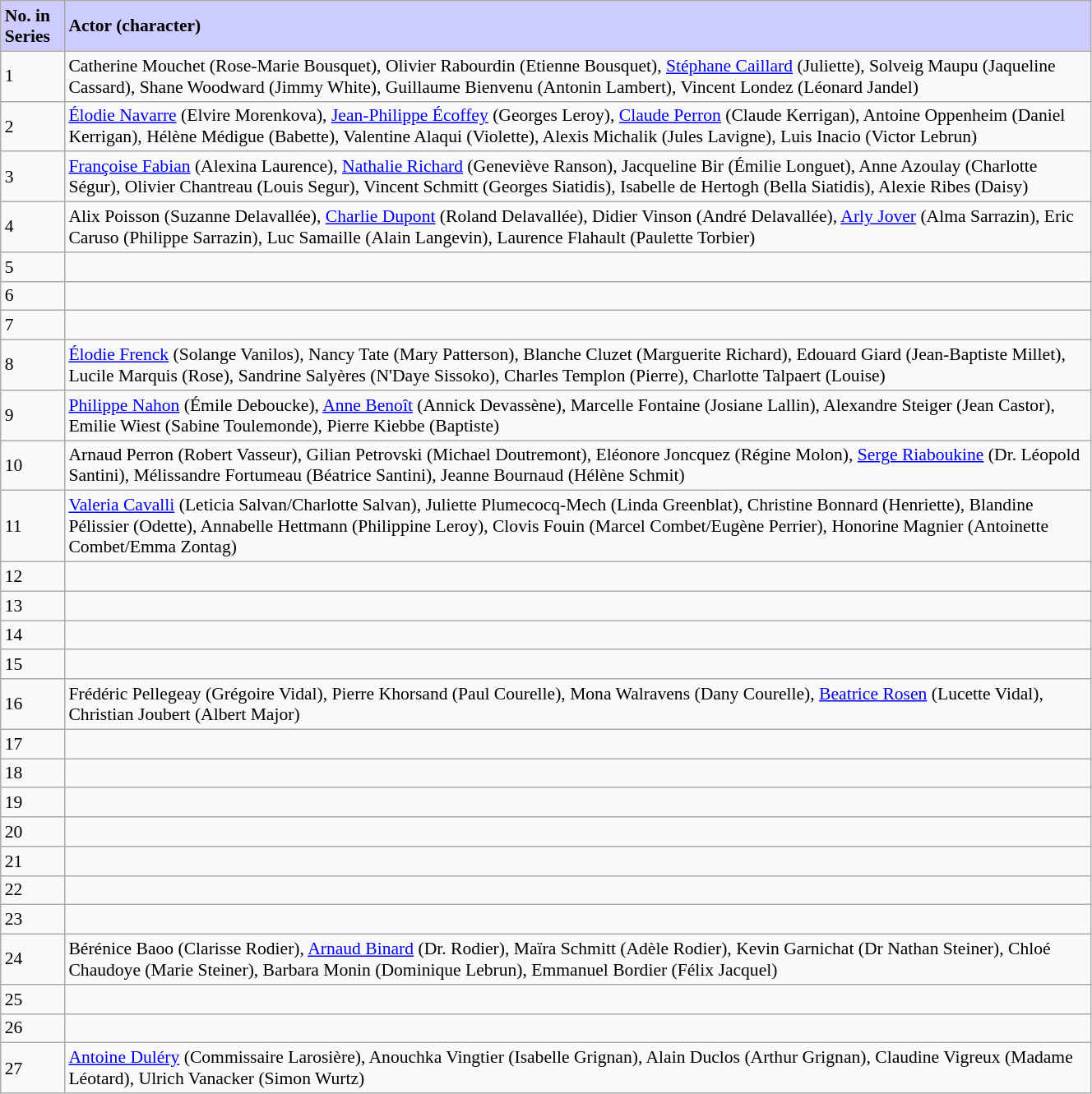<table class="wikitable mw-collapsible mw-collapsed center" style="font-size: 90%; width:70%; left:0 auto;">
<tr style="background-color: #CCCCFF">
<td scope="col" style="width: 45px;"><strong>No. in Series</strong></td>
<td><strong>Actor (character)</strong></td>
</tr>
<tr>
<td>1</td>
<td scope="col" align="left">Catherine Mouchet (Rose-Marie Bousquet), Olivier Rabourdin (Etienne Bousquet), <a href='#'>Stéphane Caillard</a> (Juliette), Solveig Maupu (Jaqueline Cassard), Shane Woodward (Jimmy White), Guillaume Bienvenu (Antonin Lambert), Vincent Londez (Léonard Jandel)</td>
</tr>
<tr>
<td>2</td>
<td scope="col" align="left"><a href='#'>Élodie Navarre</a> (Elvire Morenkova), <a href='#'>Jean-Philippe Écoffey</a> (Georges Leroy), <a href='#'>Claude Perron</a> (Claude Kerrigan), Antoine Oppenheim (Daniel Kerrigan), Hélène Médigue (Babette), Valentine Alaqui (Violette), Alexis Michalik (Jules Lavigne), Luis Inacio (Victor Lebrun)</td>
</tr>
<tr>
<td>3</td>
<td scope="col" align="left"><a href='#'>Françoise Fabian</a> (Alexina Laurence), <a href='#'>Nathalie Richard</a> (Geneviève Ranson), Jacqueline Bir (Émilie Longuet), Anne Azoulay (Charlotte Ségur), Olivier Chantreau (Louis Segur), Vincent Schmitt (Georges Siatidis), Isabelle de Hertogh (Bella Siatidis), Alexie Ribes (Daisy)</td>
</tr>
<tr>
<td>4</td>
<td scope="col" align="left">Alix Poisson (Suzanne Delavallée), <a href='#'>Charlie Dupont</a> (Roland Delavallée), Didier Vinson (André Delavallée), <a href='#'>Arly Jover</a> (Alma Sarrazin), Eric Caruso (Philippe Sarrazin), Luc Samaille (Alain Langevin), Laurence Flahault (Paulette Torbier)</td>
</tr>
<tr>
<td>5</td>
<td scope="col" align="left"></td>
</tr>
<tr>
<td>6</td>
<td scope="col" align="left"></td>
</tr>
<tr>
<td>7</td>
<td scope="col" align="left"></td>
</tr>
<tr>
<td>8</td>
<td scope="col" align="left"><a href='#'>Élodie Frenck</a> (Solange Vanilos), Nancy Tate (Mary Patterson), Blanche Cluzet (Marguerite Richard), Edouard Giard (Jean-Baptiste Millet), Lucile Marquis (Rose), Sandrine Salyères (N'Daye Sissoko), Charles Templon (Pierre), Charlotte Talpaert (Louise)</td>
</tr>
<tr>
<td>9</td>
<td scope="col" align="left"><a href='#'>Philippe Nahon</a> (Émile Deboucke), <a href='#'>Anne Benoît</a> (Annick Devassène), Marcelle Fontaine (Josiane Lallin), Alexandre Steiger (Jean Castor), Emilie Wiest (Sabine Toulemonde), Pierre Kiebbe (Baptiste)</td>
</tr>
<tr>
<td>10</td>
<td scope="col" align="left">Arnaud Perron (Robert Vasseur), Gilian Petrovski (Michael Doutremont), Eléonore Joncquez (Régine Molon), <a href='#'>Serge Riaboukine</a> (Dr. Léopold Santini), Mélissandre Fortumeau (Béatrice Santini), Jeanne Bournaud (Hélène Schmit)</td>
</tr>
<tr>
<td>11</td>
<td scope="col" align="left"><a href='#'>Valeria Cavalli</a> (Leticia Salvan/Charlotte Salvan), Juliette Plumecocq-Mech (Linda Greenblat), Christine Bonnard (Henriette), Blandine Pélissier (Odette), Annabelle Hettmann (Philippine Leroy), Clovis Fouin (Marcel Combet/Eugène Perrier), Honorine Magnier (Antoinette Combet/Emma Zontag)</td>
</tr>
<tr>
<td>12</td>
<td scope="col" align="left"></td>
</tr>
<tr>
<td>13</td>
<td scope="col" align="left"></td>
</tr>
<tr>
<td>14</td>
<td scope="col" align="left"></td>
</tr>
<tr>
<td>15</td>
<td scope="col" align="left"></td>
</tr>
<tr>
<td>16</td>
<td scope="col" align="left">Frédéric Pellegeay (Grégoire Vidal), Pierre Khorsand (Paul Courelle), Mona Walravens (Dany Courelle), <a href='#'>Beatrice Rosen</a> (Lucette Vidal), Christian Joubert (Albert Major)</td>
</tr>
<tr>
<td>17</td>
<td scope="col" align="left"></td>
</tr>
<tr>
<td>18</td>
<td scope="col" align="left"></td>
</tr>
<tr>
<td>19</td>
<td scope="col" align="left"></td>
</tr>
<tr>
<td>20</td>
<td scope="col" align="left"></td>
</tr>
<tr>
<td>21</td>
<td scope="col" align="left"></td>
</tr>
<tr>
<td>22</td>
<td scope="col" align="left"></td>
</tr>
<tr>
<td>23</td>
<td scope="col" align="left"></td>
</tr>
<tr>
<td>24</td>
<td scope="col" align="left">Bérénice Baoo (Clarisse Rodier), <a href='#'>Arnaud Binard</a> (Dr. Rodier), Maïra Schmitt (Adèle Rodier), Kevin Garnichat (Dr Nathan Steiner), Chloé Chaudoye (Marie Steiner), Barbara Monin (Dominique Lebrun), Emmanuel Bordier (Félix Jacquel)</td>
</tr>
<tr>
<td>25</td>
<td scope="col" align="left"></td>
</tr>
<tr>
<td>26</td>
<td scope="col" align="left"></td>
</tr>
<tr>
<td>27</td>
<td scope="col" align="left"><a href='#'>Antoine Duléry</a> (Commissaire Larosière), Anouchka Vingtier (Isabelle Grignan), Alain Duclos (Arthur Grignan), Claudine Vigreux (Madame Léotard), Ulrich Vanacker (Simon Wurtz)</td>
</tr>
</table>
